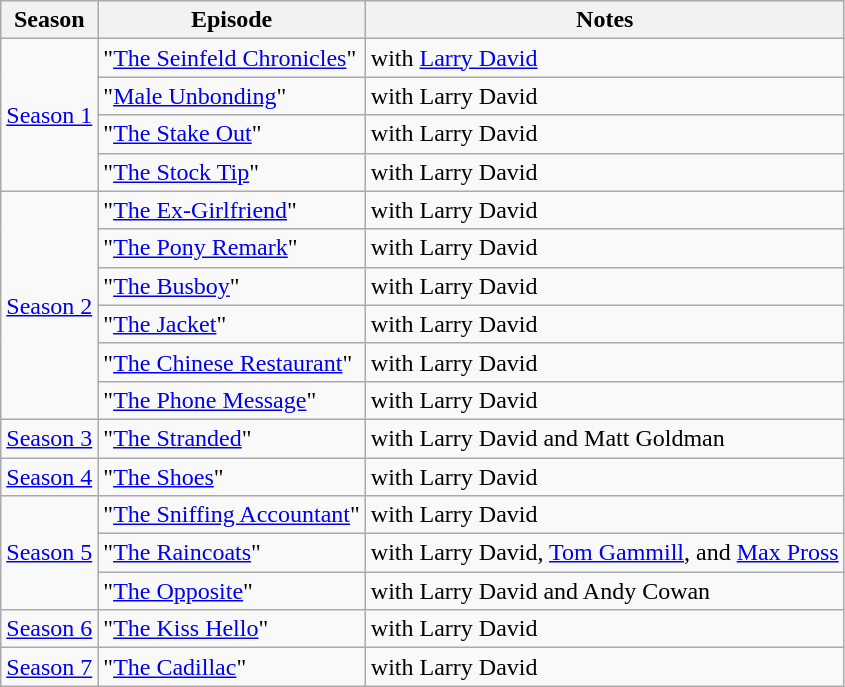<table class="wikitable mw-collapsible mw-collapsed">
<tr>
<th>Season</th>
<th>Episode</th>
<th class="unsortable">Notes</th>
</tr>
<tr>
<td rowspan=4><a href='#'>Season 1</a></td>
<td>"<a href='#'>The Seinfeld Chronicles</a>"</td>
<td>with <a href='#'>Larry David</a></td>
</tr>
<tr>
<td>"<a href='#'>Male Unbonding</a>"</td>
<td>with Larry David</td>
</tr>
<tr>
<td>"<a href='#'>The Stake Out</a>"</td>
<td>with Larry David</td>
</tr>
<tr>
<td>"<a href='#'>The Stock Tip</a>"</td>
<td>with Larry David</td>
</tr>
<tr>
<td rowspan=6><a href='#'>Season 2</a></td>
<td>"<a href='#'>The Ex-Girlfriend</a>"</td>
<td>with Larry David</td>
</tr>
<tr>
<td>"<a href='#'>The Pony Remark</a>"</td>
<td>with Larry David</td>
</tr>
<tr>
<td>"<a href='#'>The Busboy</a>"</td>
<td>with Larry David</td>
</tr>
<tr>
<td>"<a href='#'>The Jacket</a>"</td>
<td>with Larry David</td>
</tr>
<tr>
<td>"<a href='#'>The Chinese Restaurant</a>"</td>
<td>with Larry David</td>
</tr>
<tr>
<td>"<a href='#'>The Phone Message</a>"</td>
<td>with Larry David</td>
</tr>
<tr>
<td><a href='#'>Season 3</a></td>
<td>"<a href='#'>The Stranded</a>"</td>
<td>with Larry David and Matt Goldman</td>
</tr>
<tr>
<td><a href='#'>Season 4</a></td>
<td>"<a href='#'>The Shoes</a>"</td>
<td>with Larry David</td>
</tr>
<tr>
<td rowspan=3><a href='#'>Season 5</a></td>
<td>"<a href='#'>The Sniffing Accountant</a>"</td>
<td>with Larry David</td>
</tr>
<tr>
<td>"<a href='#'>The Raincoats</a>"</td>
<td>with Larry David, <a href='#'>Tom Gammill</a>, and <a href='#'>Max Pross</a></td>
</tr>
<tr>
<td>"<a href='#'>The Opposite</a>"</td>
<td>with Larry David and Andy Cowan</td>
</tr>
<tr>
<td><a href='#'>Season 6</a></td>
<td>"<a href='#'>The Kiss Hello</a>"</td>
<td>with Larry David</td>
</tr>
<tr>
<td><a href='#'>Season 7</a></td>
<td>"<a href='#'>The Cadillac</a>"</td>
<td>with Larry David</td>
</tr>
</table>
